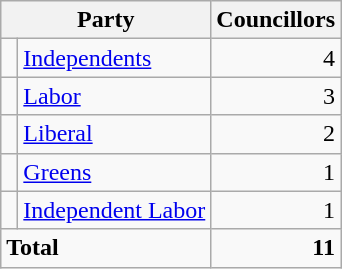<table class="wikitable">
<tr>
<th colspan="2">Party</th>
<th>Councillors</th>
</tr>
<tr>
<td> </td>
<td><a href='#'>Independents</a></td>
<td align=right>4</td>
</tr>
<tr>
<td> </td>
<td><a href='#'>Labor</a></td>
<td align=right>3</td>
</tr>
<tr>
<td> </td>
<td><a href='#'>Liberal</a></td>
<td align=right>2</td>
</tr>
<tr>
<td> </td>
<td><a href='#'>Greens</a></td>
<td align=right>1</td>
</tr>
<tr>
<td> </td>
<td><a href='#'>Independent Labor</a></td>
<td align=right>1</td>
</tr>
<tr>
<td colspan="2"><strong>Total</strong></td>
<td align=right><strong>11</strong></td>
</tr>
</table>
